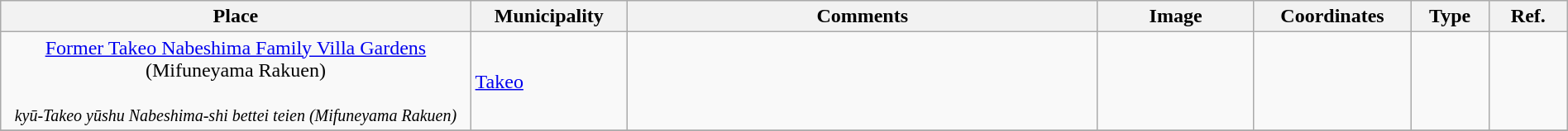<table class="wikitable sortable"  style="width:100%;">
<tr>
<th width="30%" align="left">Place</th>
<th width="10%" align="left">Municipality</th>
<th width="30%" align="left" class="unsortable">Comments</th>
<th width="10%" align="left"  class="unsortable">Image</th>
<th width="10%" align="left" class="unsortable">Coordinates</th>
<th width="5%" align="left">Type</th>
<th width="5%" align="left"  class="unsortable">Ref.</th>
</tr>
<tr>
<td align="center"><a href='#'>Former Takeo Nabeshima Family Villa Gardens</a> (Mifuneyama Rakuen)<br><br><small><em>kyū-Takeo yūshu Nabeshima-shi bettei teien (Mifuneyama Rakuen)</em></small></td>
<td><a href='#'>Takeo</a></td>
<td></td>
<td></td>
<td></td>
<td></td>
<td></td>
</tr>
<tr>
</tr>
</table>
